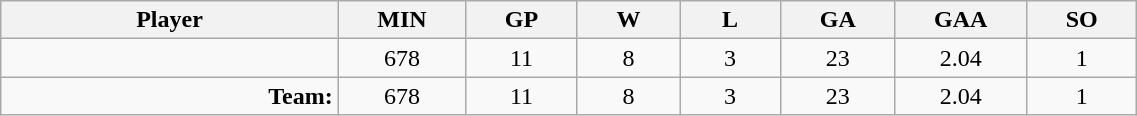<table class="wikitable sortable" width="60%">
<tr>
<th bgcolor="#DDDDFF" width="10%">Player</th>
<th width="3%" bgcolor="#DDDDFF" title="Minutes played">MIN</th>
<th width="3%" bgcolor="#DDDDFF" title="Games played in">GP</th>
<th width="3%" bgcolor="#DDDDFF" title="Wins">W</th>
<th width="3%" bgcolor="#DDDDFF"title="Losses">L</th>
<th width="3%" bgcolor="#DDDDFF" title="Goals against">GA</th>
<th width="3%" bgcolor="#DDDDFF" title="Goals against average">GAA</th>
<th width="3%" bgcolor="#DDDDFF" title="Shut-outs">SO</th>
</tr>
<tr align="center">
<td align="right"></td>
<td>678</td>
<td>11</td>
<td>8</td>
<td>3</td>
<td>23</td>
<td>2.04</td>
<td>1</td>
</tr>
<tr align="center">
<td align="right"><strong>Team:</strong></td>
<td>678</td>
<td>11</td>
<td>8</td>
<td>3</td>
<td>23</td>
<td>2.04</td>
<td>1</td>
</tr>
</table>
